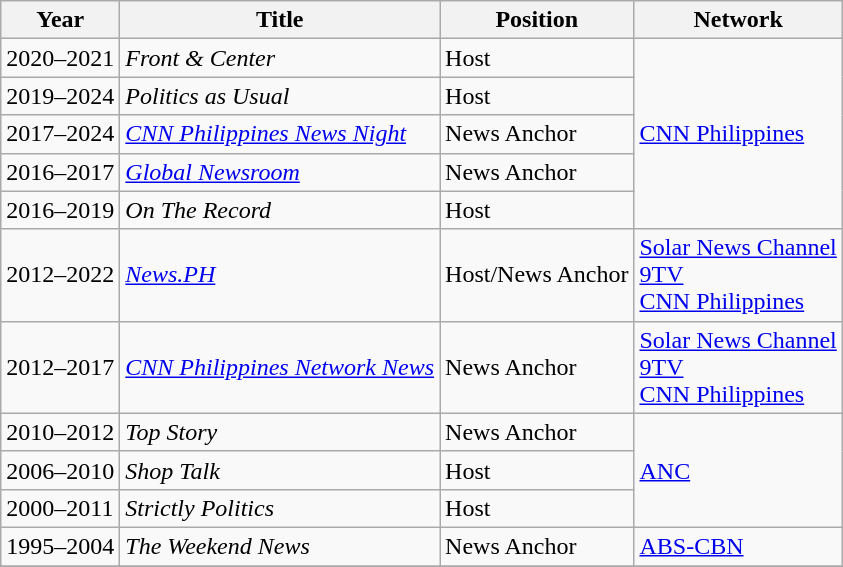<table class="wikitable">
<tr>
<th>Year</th>
<th>Title</th>
<th>Position</th>
<th>Network</th>
</tr>
<tr>
<td>2020–2021</td>
<td><em>Front & Center</em></td>
<td>Host</td>
<td rowspan=5><a href='#'>CNN Philippines</a></td>
</tr>
<tr>
<td>2019–2024</td>
<td><em>Politics as Usual</em></td>
<td>Host</td>
</tr>
<tr>
<td>2017–2024</td>
<td><em><a href='#'>CNN Philippines News Night</a></em></td>
<td>News Anchor</td>
</tr>
<tr>
<td>2016–2017</td>
<td><em><a href='#'>Global Newsroom</a></em></td>
<td>News Anchor</td>
</tr>
<tr>
<td>2016–2019</td>
<td><em>On The Record</em></td>
<td>Host</td>
</tr>
<tr>
<td>2012–2022</td>
<td><em><a href='#'>News.PH</a></em></td>
<td>Host/News Anchor</td>
<td><a href='#'>Solar News Channel</a><br><a href='#'>9TV</a><br><a href='#'>CNN Philippines</a></td>
</tr>
<tr>
<td>2012–2017</td>
<td><em><a href='#'>CNN Philippines Network News</a></em></td>
<td>News Anchor</td>
<td><a href='#'>Solar News Channel</a><br><a href='#'>9TV</a><br><a href='#'>CNN Philippines</a></td>
</tr>
<tr>
<td>2010–2012</td>
<td><em>Top Story</em></td>
<td>News Anchor</td>
<td rowspan=3><a href='#'>ANC</a></td>
</tr>
<tr>
<td>2006–2010</td>
<td><em>Shop Talk</em></td>
<td>Host</td>
</tr>
<tr>
<td>2000–2011</td>
<td><em>Strictly Politics</em></td>
<td>Host</td>
</tr>
<tr>
<td>1995–2004</td>
<td><em>The Weekend News</em></td>
<td>News Anchor</td>
<td><a href='#'>ABS-CBN</a></td>
</tr>
<tr>
</tr>
</table>
